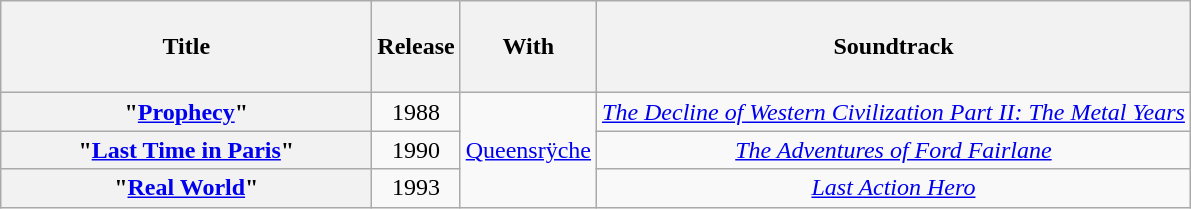<table class="wikitable plainrowheaders" style="text-align:center;">
<tr>
<th scope="col" style="width:15em;"><br>Title<br><br></th>
<th scope="col">Release</th>
<th scope="col">With</th>
<th scope="col">Soundtrack</th>
</tr>
<tr>
<th scope="row">"<a href='#'>Prophecy</a>"</th>
<td>1988</td>
<td rowspan="3"><a href='#'>Queensrÿche</a></td>
<td><em><a href='#'>The Decline of Western Civilization Part II: The Metal Years</a></em></td>
</tr>
<tr>
<th scope="row">"<a href='#'>Last Time in Paris</a>"</th>
<td>1990</td>
<td><em><a href='#'>The Adventures of Ford Fairlane</a></em></td>
</tr>
<tr>
<th scope="row">"<a href='#'>Real World</a>"</th>
<td>1993</td>
<td><em><a href='#'>Last Action Hero</a></em></td>
</tr>
</table>
